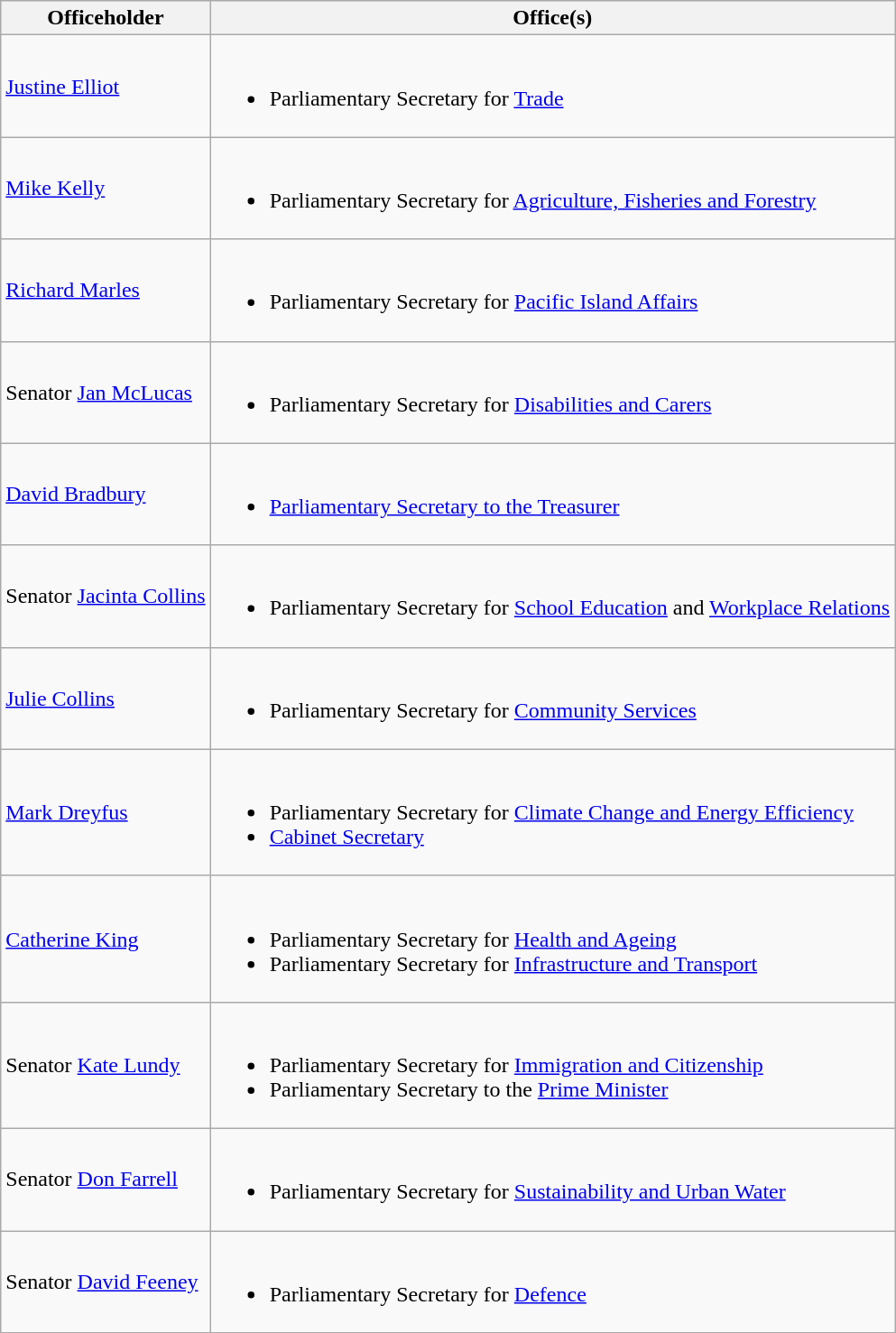<table class="wikitable">
<tr>
<th>Officeholder</th>
<th>Office(s)</th>
</tr>
<tr>
<td><a href='#'>Justine Elliot</a> </td>
<td><br><ul><li>Parliamentary Secretary for <a href='#'>Trade</a></li></ul></td>
</tr>
<tr>
<td><a href='#'>Mike Kelly</a> </td>
<td><br><ul><li>Parliamentary Secretary for <a href='#'>Agriculture, Fisheries and Forestry</a></li></ul></td>
</tr>
<tr>
<td><a href='#'>Richard Marles</a> </td>
<td><br><ul><li>Parliamentary Secretary for <a href='#'>Pacific Island Affairs</a></li></ul></td>
</tr>
<tr>
<td>Senator <a href='#'>Jan McLucas</a></td>
<td><br><ul><li>Parliamentary Secretary for <a href='#'>Disabilities and Carers</a></li></ul></td>
</tr>
<tr>
<td><a href='#'>David Bradbury</a> </td>
<td><br><ul><li><a href='#'>Parliamentary Secretary to the Treasurer</a></li></ul></td>
</tr>
<tr>
<td>Senator <a href='#'>Jacinta Collins</a></td>
<td><br><ul><li>Parliamentary Secretary for <a href='#'>School Education</a> and <a href='#'>Workplace Relations</a></li></ul></td>
</tr>
<tr>
<td><a href='#'>Julie Collins</a> </td>
<td><br><ul><li>Parliamentary Secretary for <a href='#'>Community Services</a></li></ul></td>
</tr>
<tr>
<td><a href='#'>Mark Dreyfus</a> </td>
<td><br><ul><li>Parliamentary Secretary for <a href='#'>Climate Change and Energy Efficiency</a></li><li><a href='#'>Cabinet Secretary</a></li></ul></td>
</tr>
<tr>
<td><a href='#'>Catherine King</a> </td>
<td><br><ul><li>Parliamentary Secretary for <a href='#'>Health and Ageing</a></li><li>Parliamentary Secretary for <a href='#'>Infrastructure and Transport</a></li></ul></td>
</tr>
<tr>
<td>Senator <a href='#'>Kate Lundy</a></td>
<td><br><ul><li>Parliamentary Secretary for <a href='#'>Immigration and Citizenship</a></li><li>Parliamentary Secretary to the <a href='#'>Prime Minister</a></li></ul></td>
</tr>
<tr>
<td>Senator <a href='#'>Don Farrell</a></td>
<td><br><ul><li>Parliamentary Secretary for <a href='#'>Sustainability and Urban Water</a></li></ul></td>
</tr>
<tr>
<td>Senator <a href='#'>David Feeney</a></td>
<td><br><ul><li>Parliamentary Secretary for <a href='#'>Defence</a></li></ul></td>
</tr>
<tr>
</tr>
</table>
